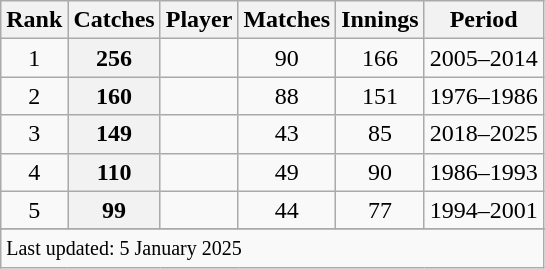<table class="wikitable sortable">
<tr>
<th scope=col>Rank</th>
<th scope=col>Catches</th>
<th scope=col>Player</th>
<th scope=col>Matches</th>
<th scope=col>Innings</th>
<th scope=col>Period</th>
</tr>
<tr>
<td align=center>1</td>
<th scope=row style=text-align:center;>256</th>
<td></td>
<td align=center>90</td>
<td align=center>166</td>
<td>2005–2014</td>
</tr>
<tr>
<td align=center>2</td>
<th scope=row style=text-align:center;>160</th>
<td></td>
<td align=center>88</td>
<td align=center>151</td>
<td>1976–1986</td>
</tr>
<tr>
<td align=center>3</td>
<th scope=row style=text-align:center;>149</th>
<td></td>
<td align=center>43</td>
<td align=center>85</td>
<td>2018–2025</td>
</tr>
<tr>
<td align=center>4</td>
<th scope=row style=text-align:center;>110</th>
<td></td>
<td align=center>49</td>
<td align=center>90</td>
<td>1986–1993</td>
</tr>
<tr>
<td align=center>5</td>
<th scope=row style=text-align:center;>99</th>
<td></td>
<td align=center>44</td>
<td align=center>77</td>
<td>1994–2001</td>
</tr>
<tr>
</tr>
<tr class=sortbottom>
<td colspan=6><small>Last updated: 5 January 2025</small></td>
</tr>
</table>
